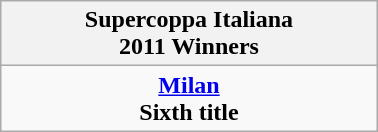<table class="wikitable" style="text-align: center; margin: 0 auto; width: 20%">
<tr>
<th>Supercoppa Italiana <br>2011 Winners</th>
</tr>
<tr>
<td><strong><a href='#'>Milan</a></strong><br><strong>Sixth title</strong></td>
</tr>
</table>
